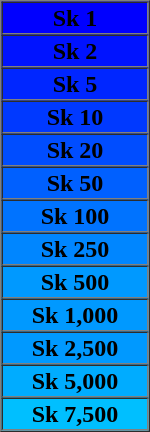<table border=1 cellspacing=0 cellpadding=1 width=100px|->
<tr>
<td bgcolor="#0000FF" align=center><span><strong>Sk 1</strong></span></td>
</tr>
<tr>
<td bgcolor="#0013FF" align=center><span><strong>Sk 2</strong></span></td>
</tr>
<tr>
<td bgcolor="#0026FF" align=center><span><strong>Sk 5</strong></span></td>
</tr>
<tr>
<td bgcolor="#0039FF" align=center><span><strong>Sk 10</strong></span></td>
</tr>
<tr>
<td bgcolor="#004DFF" align=center><span><strong>Sk 20</strong></span></td>
</tr>
<tr>
<td bgcolor="#0060FF" align=center><span><strong>Sk 50</strong></span></td>
</tr>
<tr>
<td bgcolor="#0073FF" align=center><span><strong>Sk 100</strong></span></td>
</tr>
<tr>
<td bgcolor="#0086FF" align=center><span><strong>Sk 250</strong></span></td>
</tr>
<tr>
<td bgcolor="#0099FF" align=center><span><strong>Sk 500</strong></span></td>
</tr>
<tr>
<td bgcolor="#0099FF" align=center><span><strong>Sk 1,000</strong></span></td>
</tr>
<tr>
<td bgcolor="#0099FF" align=center><span><strong>Sk 2,500</strong></span></td>
</tr>
<tr>
<td bgcolor="#00ACFF" align=center><span><strong>Sk 5,000</strong></span></td>
</tr>
<tr>
<td bgcolor="#00BFFF" align=center><span><strong>Sk 7,500</strong></span></td>
</tr>
</table>
